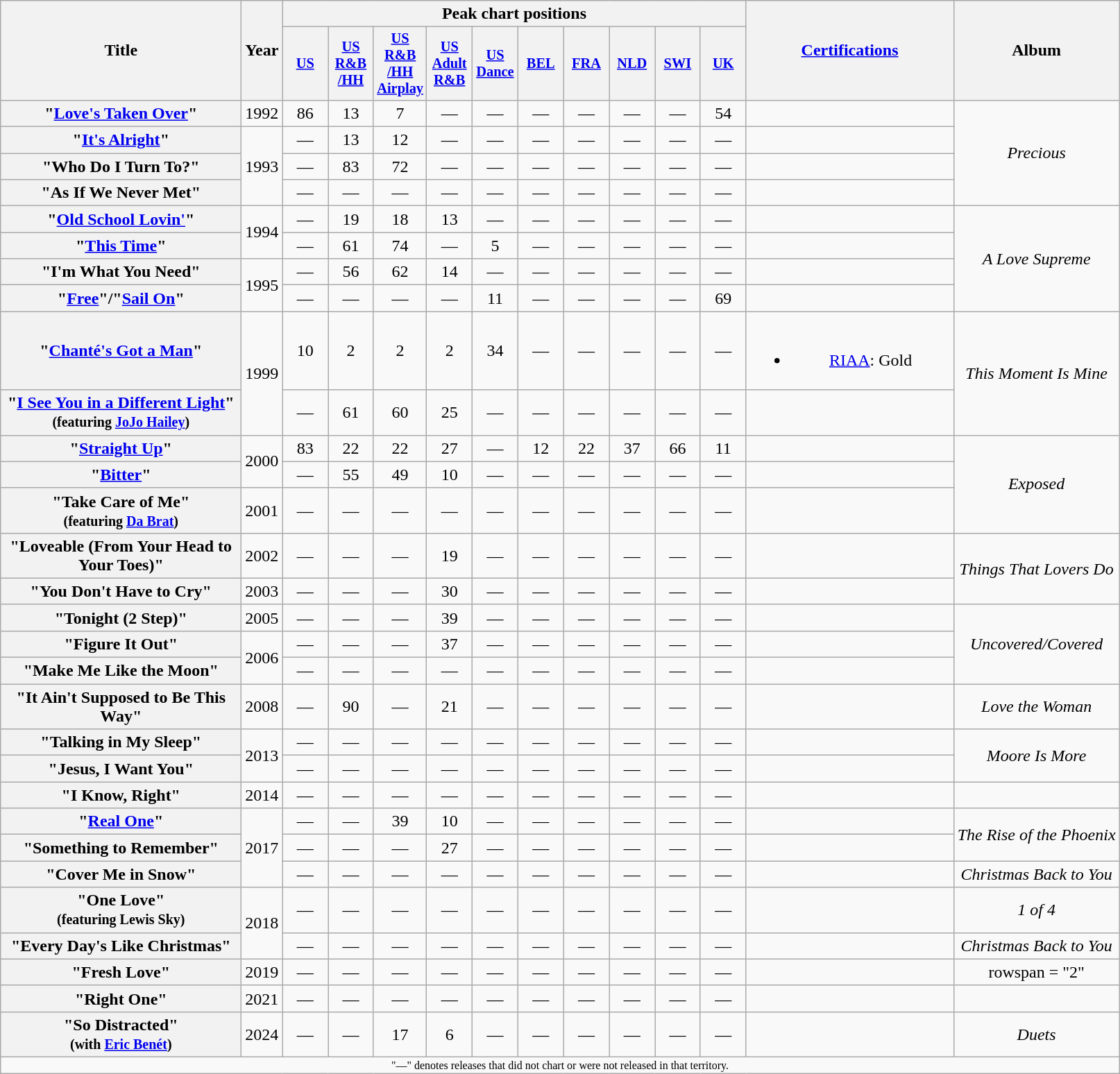<table class="wikitable plainrowheaders" style="text-align: center;" border="1">
<tr>
<th scope="col" rowspan="2" style="width:14em;">Title</th>
<th scope="col" rowspan="2" style="width:1em;">Year</th>
<th scope="col" colspan="10">Peak chart positions</th>
<th scope="col" rowspan="2" style="width:12em;"><a href='#'>Certifications</a></th>
<th scope="col" rowspan="2">Album</th>
</tr>
<tr>
<th scope="col" style="width:2.75em;font-size:85%;"><a href='#'>US</a><br></th>
<th scope="col" style="width:2.75em;font-size:85%;"><a href='#'>US R&B<br>/HH</a><br></th>
<th scope="col" style="width:2.75em;font-size:85%;"><a href='#'>US R&B<br>/HH Airplay</a><br></th>
<th scope="col" style="width:2.75em;font-size:85%;"><a href='#'>US Adult R&B</a><br></th>
<th scope="col" style="width:2.75em;font-size:85%;"><a href='#'>US Dance</a><br></th>
<th scope="col" style="width:2.75em;font-size:85%;"><a href='#'>BEL</a><br></th>
<th scope="col" style="width:2.75em;font-size:85%;"><a href='#'>FRA</a><br></th>
<th scope="col" style="width:2.75em;font-size:85%;"><a href='#'>NLD</a><br></th>
<th scope="col" style="width:2.75em;font-size:85%;"><a href='#'>SWI</a><br></th>
<th scope="col" style="width:2.75em;font-size:85%;"><a href='#'>UK</a><br></th>
</tr>
<tr>
<th scope="row">"<a href='#'>Love's Taken Over</a>"</th>
<td>1992</td>
<td>86</td>
<td>13</td>
<td>7</td>
<td>—</td>
<td>—</td>
<td>—</td>
<td>—</td>
<td>—</td>
<td>—</td>
<td>54</td>
<td></td>
<td rowspan="4"><em>Precious</em></td>
</tr>
<tr>
<th scope="row">"<a href='#'>It's Alright</a>"</th>
<td rowspan="3">1993</td>
<td>—</td>
<td>13</td>
<td>12</td>
<td>—</td>
<td>—</td>
<td>—</td>
<td>—</td>
<td>—</td>
<td>—</td>
<td>—</td>
<td></td>
</tr>
<tr>
<th scope="row">"Who Do I Turn To?"</th>
<td>—</td>
<td>83</td>
<td>72</td>
<td>—</td>
<td>—</td>
<td>—</td>
<td>—</td>
<td>—</td>
<td>—</td>
<td>—</td>
<td></td>
</tr>
<tr>
<th scope="row">"As If We Never Met"</th>
<td>—</td>
<td>—</td>
<td>—</td>
<td>—</td>
<td>—</td>
<td>—</td>
<td>—</td>
<td>—</td>
<td>—</td>
<td>—</td>
<td></td>
</tr>
<tr>
<th scope="row">"<a href='#'>Old School Lovin'</a>"</th>
<td rowspan="2">1994</td>
<td>—</td>
<td>19</td>
<td>18</td>
<td>13</td>
<td>—</td>
<td>—</td>
<td>—</td>
<td>—</td>
<td>—</td>
<td>—</td>
<td></td>
<td rowspan="4"><em>A Love Supreme</em></td>
</tr>
<tr>
<th scope="row">"<a href='#'>This Time</a>"</th>
<td>—</td>
<td>61</td>
<td>74</td>
<td>—</td>
<td>5</td>
<td>—</td>
<td>—</td>
<td>—</td>
<td>—</td>
<td>—</td>
<td></td>
</tr>
<tr>
<th scope="row">"I'm What You Need"</th>
<td rowspan="2">1995</td>
<td>—</td>
<td>56</td>
<td>62</td>
<td>14</td>
<td>—</td>
<td>—</td>
<td>—</td>
<td>—</td>
<td>—</td>
<td>—</td>
<td></td>
</tr>
<tr>
<th scope="row">"<a href='#'>Free</a>"/"<a href='#'>Sail On</a>"</th>
<td>—</td>
<td>—</td>
<td>—</td>
<td>—</td>
<td>11</td>
<td>—</td>
<td>—</td>
<td>—</td>
<td>—</td>
<td>69</td>
<td></td>
</tr>
<tr>
<th scope="row">"<a href='#'>Chanté's Got a Man</a>"</th>
<td rowspan="2">1999</td>
<td>10</td>
<td>2</td>
<td>2</td>
<td>2</td>
<td>34</td>
<td>—</td>
<td>—</td>
<td>—</td>
<td>—</td>
<td>—</td>
<td><br><ul><li><a href='#'>RIAA</a>: Gold</li></ul></td>
<td rowspan="2"><em>This Moment Is Mine</em></td>
</tr>
<tr>
<th scope="row">"<a href='#'>I See You in a Different Light</a>"<br><small>(featuring <a href='#'>JoJo Hailey</a>)</small></th>
<td>—</td>
<td>61</td>
<td>60</td>
<td>25</td>
<td>—</td>
<td>—</td>
<td>—</td>
<td>—</td>
<td>—</td>
<td>—</td>
<td></td>
</tr>
<tr>
<th scope="row">"<a href='#'>Straight Up</a>"</th>
<td rowspan="2">2000</td>
<td>83</td>
<td>22</td>
<td>22</td>
<td>27</td>
<td>—</td>
<td>12</td>
<td>22</td>
<td>37</td>
<td>66</td>
<td>11</td>
<td></td>
<td rowspan="3"><em>Exposed</em></td>
</tr>
<tr>
<th scope="row">"<a href='#'>Bitter</a>"</th>
<td>—</td>
<td>55</td>
<td>49</td>
<td>10</td>
<td>—</td>
<td>—</td>
<td>—</td>
<td>—</td>
<td>—</td>
<td>—</td>
<td></td>
</tr>
<tr>
<th scope="row">"Take Care of Me"<br><small>(featuring <a href='#'>Da Brat</a>)</small></th>
<td>2001</td>
<td>—</td>
<td>—</td>
<td>—</td>
<td>—</td>
<td>—</td>
<td>—</td>
<td>—</td>
<td>—</td>
<td>—</td>
<td>—</td>
<td></td>
</tr>
<tr>
<th scope="row">"Loveable (From Your Head to Your Toes)"</th>
<td>2002</td>
<td>—</td>
<td>—</td>
<td>—</td>
<td>19</td>
<td>—</td>
<td>—</td>
<td>—</td>
<td>—</td>
<td>—</td>
<td>—</td>
<td></td>
<td rowspan="2"><em>Things That Lovers Do</em></td>
</tr>
<tr>
<th scope="row">"You Don't Have to Cry"</th>
<td>2003</td>
<td>—</td>
<td>—</td>
<td>—</td>
<td>30</td>
<td>—</td>
<td>—</td>
<td>—</td>
<td>—</td>
<td>—</td>
<td>—</td>
<td></td>
</tr>
<tr>
<th scope="row">"Tonight (2 Step)"</th>
<td>2005</td>
<td>—</td>
<td>—</td>
<td>—</td>
<td>39</td>
<td>—</td>
<td>—</td>
<td>—</td>
<td>—</td>
<td>—</td>
<td>—</td>
<td></td>
<td rowspan="3"><em>Uncovered/Covered</em></td>
</tr>
<tr>
<th scope="row">"Figure It Out"</th>
<td rowspan="2">2006</td>
<td>—</td>
<td>—</td>
<td>—</td>
<td>37</td>
<td>—</td>
<td>—</td>
<td>—</td>
<td>—</td>
<td>—</td>
<td>—</td>
<td></td>
</tr>
<tr>
<th scope="row">"Make Me Like the Moon"</th>
<td>—</td>
<td>—</td>
<td>—</td>
<td>—</td>
<td>—</td>
<td>—</td>
<td>—</td>
<td>—</td>
<td>—</td>
<td>—</td>
<td></td>
</tr>
<tr>
<th scope="row">"It Ain't Supposed to Be This Way"</th>
<td>2008</td>
<td>—</td>
<td>90</td>
<td>—</td>
<td>21</td>
<td>—</td>
<td>—</td>
<td>—</td>
<td>—</td>
<td>—</td>
<td>—</td>
<td></td>
<td><em>Love the Woman</em></td>
</tr>
<tr>
<th scope="row">"Talking in My Sleep"</th>
<td rowspan="2">2013</td>
<td>—</td>
<td>—</td>
<td>—</td>
<td>—</td>
<td>—</td>
<td>—</td>
<td>—</td>
<td>—</td>
<td>—</td>
<td>—</td>
<td></td>
<td rowspan="2"><em>Moore Is More</em></td>
</tr>
<tr>
<th scope="row">"Jesus, I Want You"</th>
<td>—</td>
<td>—</td>
<td>—</td>
<td>—</td>
<td>—</td>
<td>—</td>
<td>—</td>
<td>—</td>
<td>—</td>
<td>—</td>
<td></td>
</tr>
<tr>
<th scope="row">"I Know, Right"</th>
<td>2014</td>
<td>—</td>
<td>—</td>
<td>—</td>
<td>—</td>
<td>—</td>
<td>—</td>
<td>—</td>
<td>—</td>
<td>—</td>
<td>—</td>
<td></td>
<td></td>
</tr>
<tr>
<th scope="row">"<a href='#'>Real One</a>"</th>
<td rowspan="3">2017</td>
<td>—</td>
<td>—</td>
<td>39</td>
<td>10</td>
<td>—</td>
<td>—</td>
<td>—</td>
<td>—</td>
<td>—</td>
<td>—</td>
<td></td>
<td rowspan="2"><em>The Rise of the Phoenix</em></td>
</tr>
<tr>
<th scope="row">"Something to Remember"</th>
<td>—</td>
<td>—</td>
<td>—</td>
<td>27</td>
<td>—</td>
<td>—</td>
<td>—</td>
<td>—</td>
<td>—</td>
<td>—</td>
<td></td>
</tr>
<tr>
<th scope="row">"Cover Me in Snow"</th>
<td>—</td>
<td>—</td>
<td>—</td>
<td>—</td>
<td>—</td>
<td>—</td>
<td>—</td>
<td>—</td>
<td>—</td>
<td>—</td>
<td></td>
<td><em>Christmas Back to You</em></td>
</tr>
<tr>
<th scope="row">"One Love"<br><small>(featuring Lewis Sky)</small></th>
<td rowspan="2">2018</td>
<td>—</td>
<td>—</td>
<td>—</td>
<td>—</td>
<td>—</td>
<td>—</td>
<td>—</td>
<td>—</td>
<td>—</td>
<td>—</td>
<td></td>
<td><em>1 of 4</em></td>
</tr>
<tr>
<th scope="row">"Every Day's Like Christmas"</th>
<td>—</td>
<td>—</td>
<td>—</td>
<td>—</td>
<td>—</td>
<td>—</td>
<td>—</td>
<td>—</td>
<td>—</td>
<td>—</td>
<td></td>
<td><em>Christmas Back to You</em></td>
</tr>
<tr>
<th scope="row">"Fresh Love"</th>
<td>2019</td>
<td>—</td>
<td>—</td>
<td>—</td>
<td>—</td>
<td>—</td>
<td>—</td>
<td>—</td>
<td>—</td>
<td>—</td>
<td>—</td>
<td></td>
<td>rowspan = "2" </td>
</tr>
<tr>
<th scope="row">"Right One"</th>
<td>2021</td>
<td>—</td>
<td>—</td>
<td>—</td>
<td>—</td>
<td>—</td>
<td>—</td>
<td>—</td>
<td>—</td>
<td>—</td>
<td>—</td>
<td></td>
</tr>
<tr>
<th scope="row">"So Distracted" <br><small>(with <a href='#'>Eric Benét</a>)</small></th>
<td>2024</td>
<td>—</td>
<td>—</td>
<td>17</td>
<td>6</td>
<td>—</td>
<td>—</td>
<td>—</td>
<td>—</td>
<td>—</td>
<td>—</td>
<td></td>
<td><em>Duets</em></td>
</tr>
<tr>
<td colspan="14" style="font-size:8pt;">"—" denotes releases that did not chart or were not released in that territory.</td>
</tr>
</table>
